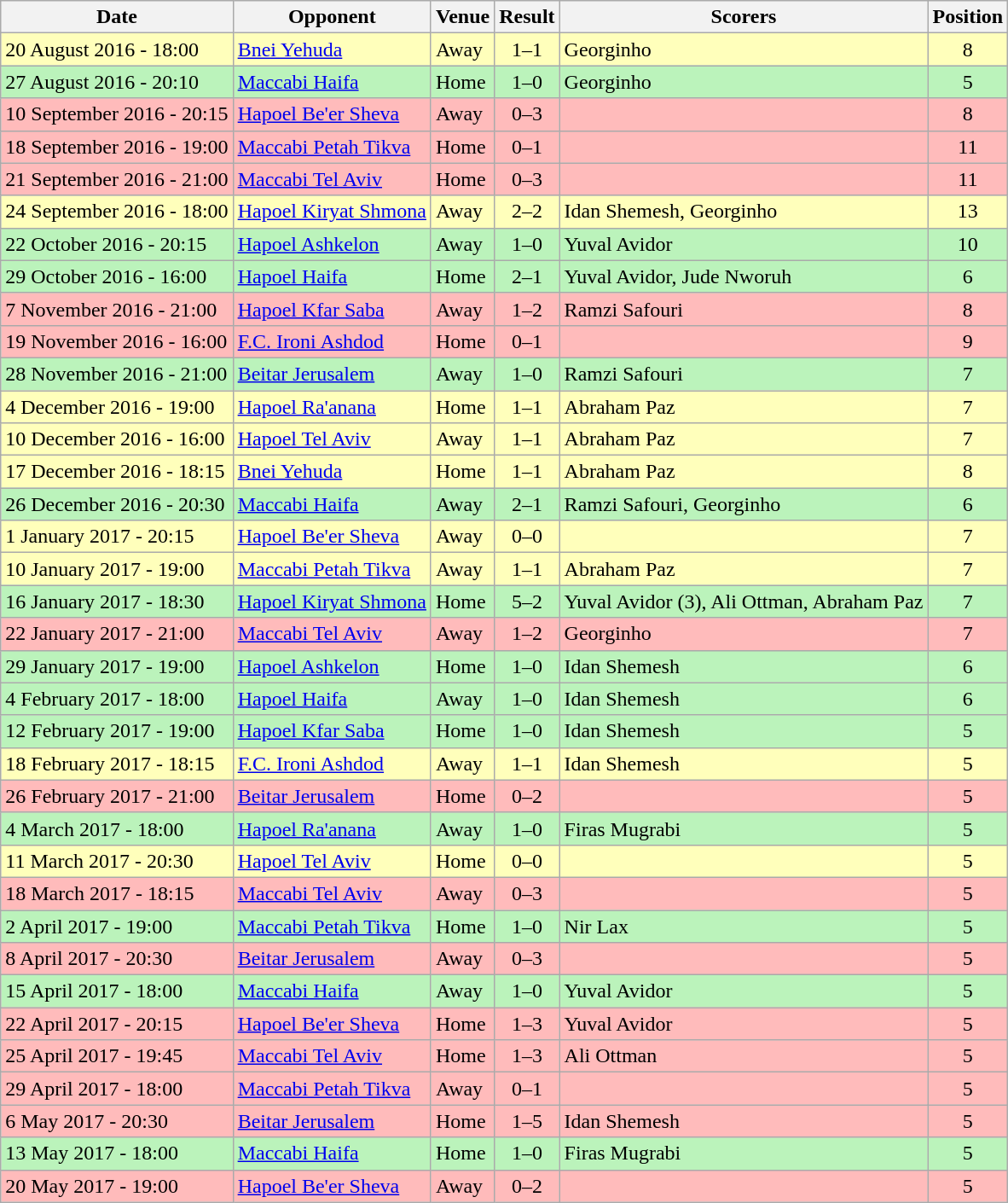<table class="wikitable">
<tr>
<th>Date</th>
<th>Opponent</th>
<th>Venue</th>
<th>Result</th>
<th>Scorers</th>
<th>Position</th>
</tr>
<tr bgcolor="#FFFFBB">
<td>20 August 2016 - 18:00</td>
<td><a href='#'>Bnei Yehuda</a></td>
<td>Away</td>
<td align=center>1–1</td>
<td>Georginho</td>
<td align=center>8</td>
</tr>
<tr bgcolor="#BBF3BB">
<td>27 August 2016 - 20:10</td>
<td><a href='#'>Maccabi Haifa</a></td>
<td>Home</td>
<td align=center>1–0</td>
<td>Georginho</td>
<td align=center>5</td>
</tr>
<tr bgcolor="#FFBBBB">
<td>10 September 2016 - 20:15</td>
<td><a href='#'>Hapoel Be'er Sheva</a></td>
<td>Away</td>
<td align=center>0–3</td>
<td></td>
<td align=center>8</td>
</tr>
<tr bgcolor="#FFBBBB">
<td>18 September 2016 - 19:00</td>
<td><a href='#'>Maccabi Petah Tikva</a></td>
<td>Home</td>
<td align=center>0–1</td>
<td></td>
<td align=center>11</td>
</tr>
<tr bgcolor="#FFBBBB">
<td>21 September 2016 - 21:00</td>
<td><a href='#'>Maccabi Tel Aviv</a></td>
<td>Home</td>
<td align=center>0–3</td>
<td></td>
<td align=center>11</td>
</tr>
<tr bgcolor="#FFFFBB">
<td>24 September 2016 - 18:00</td>
<td><a href='#'>Hapoel Kiryat Shmona</a></td>
<td>Away</td>
<td align=center>2–2</td>
<td>Idan Shemesh, Georginho</td>
<td align=center>13</td>
</tr>
<tr bgcolor="#BBF3BB">
<td>22 October 2016 - 20:15</td>
<td><a href='#'>Hapoel Ashkelon</a></td>
<td>Away</td>
<td align=center>1–0</td>
<td>Yuval Avidor</td>
<td align=center>10</td>
</tr>
<tr bgcolor="#BBF3BB">
<td>29 October 2016 - 16:00</td>
<td><a href='#'>Hapoel Haifa</a></td>
<td>Home</td>
<td align=center>2–1</td>
<td>Yuval Avidor, Jude Nworuh</td>
<td align=center>6</td>
</tr>
<tr bgcolor="#FFBBBB">
<td>7 November 2016 - 21:00</td>
<td><a href='#'>Hapoel Kfar Saba</a></td>
<td>Away</td>
<td align=center>1–2</td>
<td>Ramzi Safouri</td>
<td align=center>8</td>
</tr>
<tr bgcolor="#FFBBBB">
<td>19 November 2016 - 16:00</td>
<td><a href='#'>F.C. Ironi Ashdod</a></td>
<td>Home</td>
<td align=center>0–1</td>
<td></td>
<td align=center>9</td>
</tr>
<tr bgcolor="#BBF3BB">
<td>28 November 2016 - 21:00</td>
<td><a href='#'>Beitar Jerusalem</a></td>
<td>Away</td>
<td align=center>1–0</td>
<td>Ramzi Safouri</td>
<td align=center>7</td>
</tr>
<tr bgcolor="#FFFFBB">
<td>4 December 2016 - 19:00</td>
<td><a href='#'>Hapoel Ra'anana</a></td>
<td>Home</td>
<td align=center>1–1</td>
<td>Abraham Paz</td>
<td align=center>7</td>
</tr>
<tr bgcolor="#FFFFBB">
<td>10 December 2016 - 16:00</td>
<td><a href='#'>Hapoel Tel Aviv</a></td>
<td>Away</td>
<td align=center>1–1</td>
<td>Abraham Paz</td>
<td align=center>7</td>
</tr>
<tr bgcolor="#FFFFBB">
<td>17 December 2016 - 18:15</td>
<td><a href='#'>Bnei Yehuda</a></td>
<td>Home</td>
<td align=center>1–1</td>
<td>Abraham Paz</td>
<td align=center>8</td>
</tr>
<tr bgcolor="#BBF3BB">
<td>26 December 2016 - 20:30</td>
<td><a href='#'>Maccabi Haifa</a></td>
<td>Away</td>
<td align=center>2–1</td>
<td>Ramzi Safouri, Georginho</td>
<td align=center>6</td>
</tr>
<tr bgcolor="#FFFFBB">
<td>1 January 2017 - 20:15</td>
<td><a href='#'>Hapoel Be'er Sheva</a></td>
<td>Away</td>
<td align=center>0–0</td>
<td></td>
<td align=center>7</td>
</tr>
<tr bgcolor="#FFFFBB">
<td>10 January 2017 - 19:00</td>
<td><a href='#'>Maccabi Petah Tikva</a></td>
<td>Away</td>
<td align=center>1–1</td>
<td>Abraham Paz</td>
<td align=center>7</td>
</tr>
<tr bgcolor="#BBF3BB">
<td>16 January 2017 - 18:30</td>
<td><a href='#'>Hapoel Kiryat Shmona</a></td>
<td>Home</td>
<td align=center>5–2</td>
<td>Yuval Avidor (3), Ali Ottman, Abraham Paz</td>
<td align=center>7</td>
</tr>
<tr bgcolor="#FFBBBB">
<td>22 January 2017 - 21:00</td>
<td><a href='#'>Maccabi Tel Aviv</a></td>
<td>Away</td>
<td align=center>1–2</td>
<td>Georginho</td>
<td align=center>7</td>
</tr>
<tr bgcolor="#BBF3BB">
<td>29 January 2017 - 19:00</td>
<td><a href='#'>Hapoel Ashkelon</a></td>
<td>Home</td>
<td align=center>1–0</td>
<td>Idan Shemesh</td>
<td align=center>6</td>
</tr>
<tr bgcolor="#BBF3BB">
<td>4 February 2017 - 18:00</td>
<td><a href='#'>Hapoel Haifa</a></td>
<td>Away</td>
<td align=center>1–0</td>
<td>Idan Shemesh</td>
<td align=center>6</td>
</tr>
<tr bgcolor="#BBF3BB">
<td>12 February 2017 - 19:00</td>
<td><a href='#'>Hapoel Kfar Saba</a></td>
<td>Home</td>
<td align=center>1–0</td>
<td>Idan Shemesh</td>
<td align=center>5</td>
</tr>
<tr bgcolor="#FFFFBB">
<td>18 February 2017 - 18:15</td>
<td><a href='#'>F.C. Ironi Ashdod</a></td>
<td>Away</td>
<td align=center>1–1</td>
<td>Idan Shemesh</td>
<td align=center>5</td>
</tr>
<tr bgcolor="#FFBBBB">
<td>26 February 2017 - 21:00</td>
<td><a href='#'>Beitar Jerusalem</a></td>
<td>Home</td>
<td align=center>0–2</td>
<td></td>
<td align=center>5</td>
</tr>
<tr bgcolor="#BBF3BB">
<td>4 March 2017 - 18:00</td>
<td><a href='#'>Hapoel Ra'anana</a></td>
<td>Away</td>
<td align=center>1–0</td>
<td>Firas Mugrabi</td>
<td align=center>5</td>
</tr>
<tr bgcolor="#FFFFBB">
<td>11 March 2017 - 20:30</td>
<td><a href='#'>Hapoel Tel Aviv</a></td>
<td>Home</td>
<td align=center>0–0</td>
<td></td>
<td align=center>5</td>
</tr>
<tr bgcolor="#FFBBBB">
<td>18 March 2017 - 18:15</td>
<td><a href='#'>Maccabi Tel Aviv</a></td>
<td>Away</td>
<td align=center>0–3</td>
<td></td>
<td align=center>5</td>
</tr>
<tr bgcolor="#BBF3BB">
<td>2 April 2017 - 19:00</td>
<td><a href='#'>Maccabi Petah Tikva</a></td>
<td>Home</td>
<td align=center>1–0</td>
<td>Nir Lax</td>
<td align=center>5</td>
</tr>
<tr bgcolor="#FFBBBB">
<td>8 April 2017 - 20:30</td>
<td><a href='#'>Beitar Jerusalem</a></td>
<td>Away</td>
<td align=center>0–3</td>
<td></td>
<td align=center>5</td>
</tr>
<tr bgcolor="#BBF3BB">
<td>15 April 2017 - 18:00</td>
<td><a href='#'>Maccabi Haifa</a></td>
<td>Away</td>
<td align=center>1–0</td>
<td>Yuval Avidor</td>
<td align=center>5</td>
</tr>
<tr bgcolor="#FFBBBB">
<td>22 April 2017 - 20:15</td>
<td><a href='#'>Hapoel Be'er Sheva</a></td>
<td>Home</td>
<td align=center>1–3</td>
<td>Yuval Avidor</td>
<td align=center>5</td>
</tr>
<tr bgcolor="#FFBBBB">
<td>25 April 2017 - 19:45</td>
<td><a href='#'>Maccabi Tel Aviv</a></td>
<td>Home</td>
<td align=center>1–3</td>
<td>Ali Ottman</td>
<td align=center>5</td>
</tr>
<tr bgcolor="#FFBBBB">
<td>29 April 2017 - 18:00</td>
<td><a href='#'>Maccabi Petah Tikva</a></td>
<td>Away</td>
<td align=center>0–1</td>
<td></td>
<td align=center>5</td>
</tr>
<tr bgcolor="#FFBBBB">
<td>6 May 2017 - 20:30</td>
<td><a href='#'>Beitar Jerusalem</a></td>
<td>Home</td>
<td align=center>1–5</td>
<td>Idan Shemesh</td>
<td align=center>5</td>
</tr>
<tr bgcolor="#BBF3BB">
<td>13 May 2017 - 18:00</td>
<td><a href='#'>Maccabi Haifa</a></td>
<td>Home</td>
<td align=center>1–0</td>
<td>Firas Mugrabi</td>
<td align=center>5</td>
</tr>
<tr bgcolor="#FFBBBB">
<td>20 May 2017 - 19:00</td>
<td><a href='#'>Hapoel Be'er Sheva</a></td>
<td>Away</td>
<td align=center>0–2</td>
<td></td>
<td align=center>5</td>
</tr>
</table>
